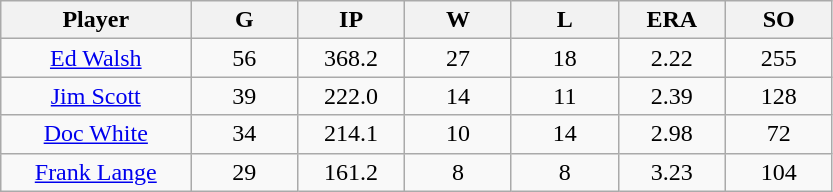<table class="wikitable sortable">
<tr>
<th bgcolor="#DDDDFF" width="16%">Player</th>
<th bgcolor="#DDDDFF" width="9%">G</th>
<th bgcolor="#DDDDFF" width="9%">IP</th>
<th bgcolor="#DDDDFF" width="9%">W</th>
<th bgcolor="#DDDDFF" width="9%">L</th>
<th bgcolor="#DDDDFF" width="9%">ERA</th>
<th bgcolor="#DDDDFF" width="9%">SO</th>
</tr>
<tr align="center">
<td><a href='#'>Ed Walsh</a></td>
<td>56</td>
<td>368.2</td>
<td>27</td>
<td>18</td>
<td>2.22</td>
<td>255</td>
</tr>
<tr align="center">
<td><a href='#'>Jim Scott</a></td>
<td>39</td>
<td>222.0</td>
<td>14</td>
<td>11</td>
<td>2.39</td>
<td>128</td>
</tr>
<tr align="center">
<td><a href='#'>Doc White</a></td>
<td>34</td>
<td>214.1</td>
<td>10</td>
<td>14</td>
<td>2.98</td>
<td>72</td>
</tr>
<tr align="center">
<td><a href='#'>Frank Lange</a></td>
<td>29</td>
<td>161.2</td>
<td>8</td>
<td>8</td>
<td>3.23</td>
<td>104</td>
</tr>
</table>
